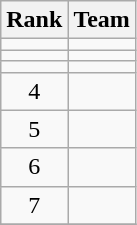<table class="wikitable" border="1">
<tr>
<th>Rank</th>
<th>Team</th>
</tr>
<tr>
<td align=center></td>
<td></td>
</tr>
<tr>
<td align=center></td>
<td></td>
</tr>
<tr>
<td align=center></td>
<td></td>
</tr>
<tr>
<td align=center>4</td>
<td></td>
</tr>
<tr>
<td align=center>5</td>
<td></td>
</tr>
<tr>
<td align=center>6</td>
<td></td>
</tr>
<tr>
<td align=center>7</td>
<td></td>
</tr>
<tr>
</tr>
</table>
